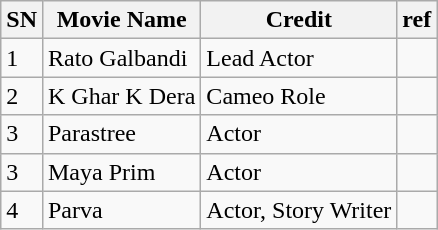<table class="wikitable sortable">
<tr>
<th>SN</th>
<th>Movie Name</th>
<th>Credit</th>
<th>ref</th>
</tr>
<tr>
<td>1</td>
<td>Rato Galbandi</td>
<td>Lead Actor</td>
<td></td>
</tr>
<tr>
<td>2</td>
<td>K Ghar K Dera</td>
<td>Cameo Role</td>
<td></td>
</tr>
<tr>
<td>3</td>
<td>Parastree</td>
<td>Actor</td>
<td></td>
</tr>
<tr>
<td>3</td>
<td>Maya Prim</td>
<td>Actor</td>
<td></td>
</tr>
<tr>
<td>4</td>
<td>Parva</td>
<td>Actor, Story Writer</td>
<td></td>
</tr>
</table>
